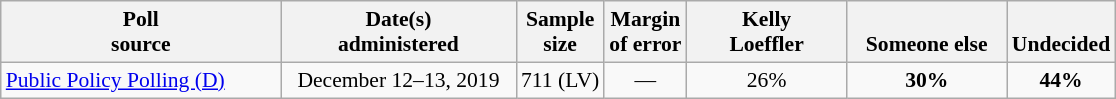<table class="wikitable" style="font-size:90%;text-align:center;">
<tr valign= bottom>
<th style="width:180px;">Poll<br>source</th>
<th style="width:150px;">Date(s)<br>administered</th>
<th class=small>Sample<br>size</th>
<th>Margin<br>of error</th>
<th style="width:100px;">Kelly<br>Loeffler</th>
<th style="width:100px;">Someone else</th>
<th>Undecided</th>
</tr>
<tr>
<td style="text-align:left;"><a href='#'>Public Policy Polling (D)</a></td>
<td>December 12–13, 2019</td>
<td>711 (LV)</td>
<td>—</td>
<td>26%</td>
<td><strong>30%</strong></td>
<td><strong>44%</strong></td>
</tr>
</table>
